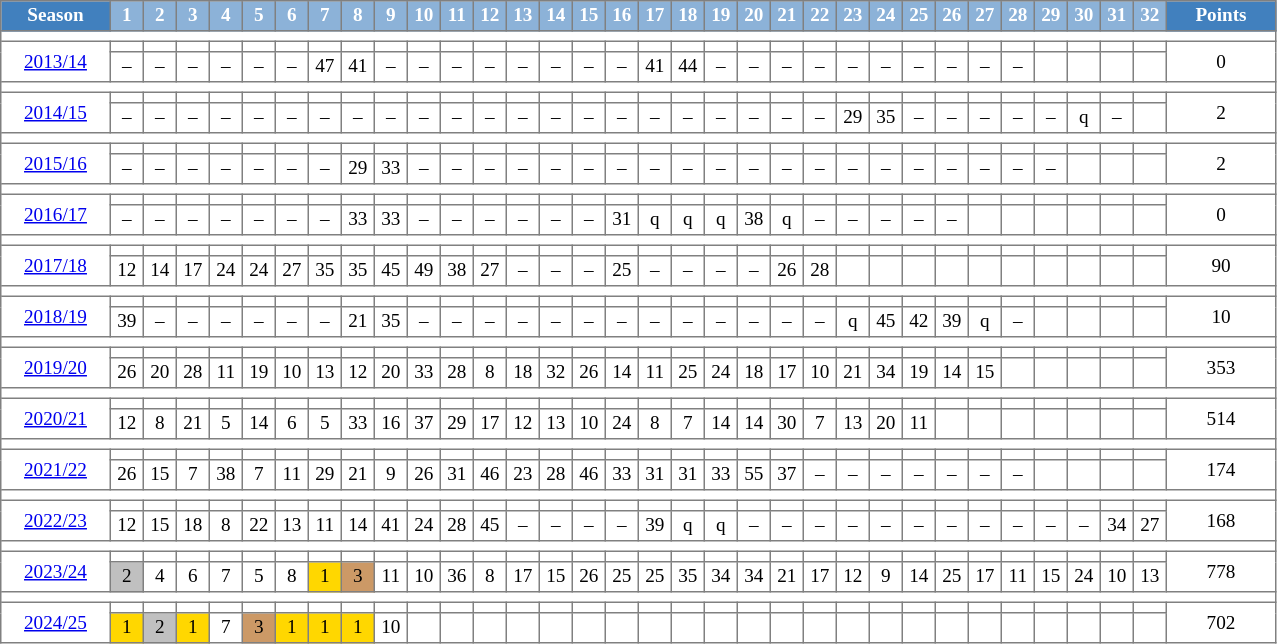<table cellpadding="3" cellspacing="0" border="1" style="background:#ffffff; font-size:80%; line-height:13px; border:grey solid 1px; border-collapse:collapse;">
<tr style="background:#ccc; text-align:center; color:white">
<td style="background:#4180be;" width="65px"><strong>Season</strong></td>
<td style="background:#8CB2D8;" width="15px"><strong>1</strong></td>
<td style="background:#8CB2D8;" width="15px"><strong>2</strong></td>
<td style="background:#8CB2D8;" width="15px"><strong>3</strong></td>
<td style="background:#8CB2D8;" width="15px"><strong>4</strong></td>
<td style="background:#8CB2D8;" width="15px"><strong>5</strong></td>
<td style="background:#8CB2D8;" width="15px"><strong>6</strong></td>
<td style="background:#8CB2D8;" width="15px"><strong>7</strong></td>
<td style="background:#8CB2D8;" width="15px"><strong>8</strong></td>
<td style="background:#8CB2D8;" width="15px"><strong>9</strong></td>
<td style="background:#8CB2D8;" width="15px"><strong>10</strong></td>
<td style="background:#8CB2D8;" width="15px"><strong>11</strong></td>
<td style="background:#8CB2D8;" width="15px"><strong>12</strong></td>
<td style="background:#8CB2D8;" width="15px"><strong>13</strong></td>
<td style="background:#8CB2D8;" width="15px"><strong>14</strong></td>
<td style="background:#8CB2D8;" width="15px"><strong>15</strong></td>
<td style="background:#8CB2D8;" width="15px"><strong>16</strong></td>
<td style="background:#8CB2D8;" width="15px"><strong>17</strong></td>
<td style="background:#8CB2D8;" width="15px"><strong>18</strong></td>
<td style="background:#8CB2D8;" width="15px"><strong>19</strong></td>
<td style="background:#8CB2D8;" width="15px"><strong>20</strong></td>
<td style="background:#8CB2D8;" width="15px"><strong>21</strong></td>
<td style="background:#8CB2D8;" width="15px"><strong>22</strong></td>
<td style="background:#8CB2D8;" width="15px"><strong>23</strong></td>
<td style="background:#8CB2D8;" width="15px"><strong>24</strong></td>
<td style="background:#8CB2D8;" width="15px"><strong>25</strong></td>
<td style="background:#8CB2D8;" width="15px"><strong>26</strong></td>
<td style="background:#8CB2D8;" width="15px"><strong>27</strong></td>
<td style="background:#8CB2D8;" width="15px"><strong>28</strong></td>
<td style="background:#8CB2D8;" width="15px"><strong>29</strong></td>
<td style="background:#8CB2D8;" width="15px"><strong>30</strong></td>
<td style="background:#8CB2D8;" width="15px"><strong>31</strong></td>
<td style="background:#8CB2D8;" width="15px"><strong>32</strong></td>
<td style="background:#4180be;" width="30px"><strong>Points</strong></td>
</tr>
<tr>
<td colspan=34></td>
</tr>
<tr align=center>
<td rowspan=2 width=66px><a href='#'>2013/14</a></td>
<th></th>
<th></th>
<th></th>
<th></th>
<th></th>
<th></th>
<th></th>
<th></th>
<th></th>
<th></th>
<th></th>
<th></th>
<th></th>
<th></th>
<th></th>
<th></th>
<th></th>
<th></th>
<th></th>
<th></th>
<th></th>
<th></th>
<th></th>
<th></th>
<th></th>
<th></th>
<th></th>
<th></th>
<th></th>
<th></th>
<th></th>
<th></th>
<td rowspan=2 width=66px>0</td>
</tr>
<tr align=center>
<td>–</td>
<td>–</td>
<td>–</td>
<td>–</td>
<td>–</td>
<td>–</td>
<td>47</td>
<td>41</td>
<td>–</td>
<td>–</td>
<td>–</td>
<td>–</td>
<td>–</td>
<td>–</td>
<td>–</td>
<td>–</td>
<td>41</td>
<td>44</td>
<td>–</td>
<td>–</td>
<td>–</td>
<td>–</td>
<td>–</td>
<td>–</td>
<td>–</td>
<td>–</td>
<td>–</td>
<td>–</td>
<th></th>
<th></th>
<th></th>
<th></th>
</tr>
<tr>
<td colspan=34></td>
</tr>
<tr align=center>
<td rowspan=2 width=66px><a href='#'>2014/15</a></td>
<th></th>
<th></th>
<th></th>
<th></th>
<th></th>
<th></th>
<th></th>
<th></th>
<th></th>
<th></th>
<th></th>
<th></th>
<th></th>
<th></th>
<th></th>
<th></th>
<th></th>
<th></th>
<th></th>
<th></th>
<th></th>
<th></th>
<th></th>
<th></th>
<th></th>
<th></th>
<th></th>
<th></th>
<th></th>
<th></th>
<th></th>
<th></th>
<td rowspan=2 width=66px>2</td>
</tr>
<tr align=center>
<td>–</td>
<td>–</td>
<td>–</td>
<td>–</td>
<td>–</td>
<td>–</td>
<td>–</td>
<td>–</td>
<td>–</td>
<td>–</td>
<td>–</td>
<td>–</td>
<td>–</td>
<td>–</td>
<td>–</td>
<td>–</td>
<td>–</td>
<td>–</td>
<td>–</td>
<td>–</td>
<td>–</td>
<td>–</td>
<td>29</td>
<td>35</td>
<td>–</td>
<td>–</td>
<td>–</td>
<td>–</td>
<td>–</td>
<td>q</td>
<td>–</td>
<td></td>
</tr>
<tr>
<td colspan=34></td>
</tr>
<tr align=center>
<td rowspan=2 width=66px><a href='#'>2015/16</a></td>
<th></th>
<th></th>
<th></th>
<th></th>
<th></th>
<th></th>
<th></th>
<th></th>
<th></th>
<th></th>
<th></th>
<th></th>
<th></th>
<th></th>
<th></th>
<th></th>
<th></th>
<th></th>
<th></th>
<th></th>
<th></th>
<th></th>
<th></th>
<th></th>
<th></th>
<th></th>
<th></th>
<th></th>
<th></th>
<th></th>
<th></th>
<th></th>
<td rowspan=2 width=66px>2</td>
</tr>
<tr align=center>
<td>–</td>
<td>–</td>
<td>–</td>
<td>–</td>
<td>–</td>
<td>–</td>
<td>–</td>
<td>29</td>
<td>33</td>
<td>–</td>
<td>–</td>
<td>–</td>
<td>–</td>
<td>–</td>
<td>–</td>
<td>–</td>
<td>–</td>
<td>–</td>
<td>–</td>
<td>–</td>
<td>–</td>
<td>–</td>
<td>–</td>
<td>–</td>
<td>–</td>
<td>–</td>
<td>–</td>
<td>–</td>
<td>–</td>
<td></td>
<td></td>
<td></td>
</tr>
<tr>
<td colspan=34></td>
</tr>
<tr align=center>
<td rowspan="2" style="width:66px;"><a href='#'>2016/17</a></td>
<th></th>
<th></th>
<th></th>
<th></th>
<th></th>
<th></th>
<th></th>
<th></th>
<th></th>
<th></th>
<th></th>
<th></th>
<th></th>
<th></th>
<th></th>
<th></th>
<th></th>
<th></th>
<th></th>
<th></th>
<th></th>
<th></th>
<th></th>
<th></th>
<th></th>
<th></th>
<th></th>
<th></th>
<th></th>
<th></th>
<th></th>
<th></th>
<td rowspan="2" style="width:66px;">0</td>
</tr>
<tr align=center>
<td>–</td>
<td>–</td>
<td>–</td>
<td>–</td>
<td>–</td>
<td>–</td>
<td>–</td>
<td>33</td>
<td>33</td>
<td>–</td>
<td>–</td>
<td>–</td>
<td>–</td>
<td>–</td>
<td>–</td>
<td>31</td>
<td>q</td>
<td>q</td>
<td>q</td>
<td>38</td>
<td>q</td>
<td>–</td>
<td>–</td>
<td>–</td>
<td>–</td>
<td>–</td>
<td></td>
<td></td>
<td></td>
<td></td>
<td></td>
<td></td>
</tr>
<tr>
<td colspan=34></td>
</tr>
<tr align=center>
<td rowspan="2" style="width:66px;"><a href='#'>2017/18</a></td>
<th></th>
<th></th>
<th></th>
<th></th>
<th></th>
<th></th>
<th></th>
<th></th>
<th></th>
<th></th>
<th></th>
<th></th>
<th></th>
<th></th>
<th></th>
<th></th>
<th></th>
<th></th>
<th></th>
<th></th>
<th></th>
<th></th>
<th></th>
<th></th>
<th></th>
<th></th>
<th></th>
<th></th>
<th></th>
<th></th>
<th></th>
<th></th>
<td rowspan="2" style="width:66px;">90</td>
</tr>
<tr align=center>
<td>12</td>
<td>14</td>
<td>17</td>
<td>24</td>
<td>24</td>
<td>27</td>
<td>35</td>
<td>35</td>
<td>45</td>
<td>49</td>
<td>38</td>
<td>27</td>
<td>–</td>
<td>–</td>
<td>–</td>
<td>25</td>
<td>–</td>
<td>–</td>
<td>–</td>
<td>–</td>
<td>26</td>
<td>28</td>
<td></td>
<td></td>
<td></td>
<td></td>
<td></td>
<td></td>
<td></td>
<td></td>
<td></td>
<td></td>
</tr>
<tr>
<td colspan=34></td>
</tr>
<tr align=center>
<td rowspan="2" style="width:66px;"><a href='#'>2018/19</a></td>
<th></th>
<th></th>
<th></th>
<th></th>
<th></th>
<th></th>
<th></th>
<th></th>
<th></th>
<th></th>
<th></th>
<th></th>
<th></th>
<th></th>
<th></th>
<th></th>
<th></th>
<th></th>
<th></th>
<th></th>
<th></th>
<th></th>
<th></th>
<th></th>
<th></th>
<th></th>
<th></th>
<th></th>
<th></th>
<th></th>
<th></th>
<th></th>
<td rowspan="2" style="width:66px;">10</td>
</tr>
<tr align=center>
<td>39</td>
<td>–</td>
<td>–</td>
<td>–</td>
<td>–</td>
<td>–</td>
<td>–</td>
<td>21</td>
<td>35</td>
<td>–</td>
<td>–</td>
<td>–</td>
<td>–</td>
<td>–</td>
<td>–</td>
<td>–</td>
<td>–</td>
<td>–</td>
<td>–</td>
<td>–</td>
<td>–</td>
<td>–</td>
<td>q</td>
<td>45</td>
<td>42</td>
<td>39</td>
<td>q</td>
<td>–</td>
<td></td>
<td></td>
<td></td>
<td></td>
</tr>
<tr>
<td colspan=34></td>
</tr>
<tr align=center>
<td rowspan="2" style="width:66px;"><a href='#'>2019/20</a></td>
<th></th>
<th></th>
<th></th>
<th></th>
<th></th>
<th></th>
<th></th>
<th></th>
<th></th>
<th></th>
<th></th>
<th></th>
<th></th>
<th></th>
<th></th>
<th></th>
<th></th>
<th></th>
<th></th>
<th></th>
<th></th>
<th></th>
<th></th>
<th></th>
<th></th>
<th></th>
<th></th>
<th></th>
<th></th>
<th></th>
<th></th>
<th></th>
<td rowspan="2" style="width:66px;">353</td>
</tr>
<tr align=center>
<td>26</td>
<td>20</td>
<td>28</td>
<td>11</td>
<td>19</td>
<td>10</td>
<td>13</td>
<td>12</td>
<td>20</td>
<td>33</td>
<td>28</td>
<td>8</td>
<td>18</td>
<td>32</td>
<td>26</td>
<td>14</td>
<td>11</td>
<td>25</td>
<td>24</td>
<td>18</td>
<td>17</td>
<td>10</td>
<td>21</td>
<td>34</td>
<td>19</td>
<td>14</td>
<td>15</td>
<td></td>
<td></td>
<td></td>
<td></td>
</tr>
<tr>
<td colspan=34></td>
</tr>
<tr align=center>
<td rowspan="2" style="width:66px;"><a href='#'>2020/21</a></td>
<th></th>
<th></th>
<th></th>
<th></th>
<th></th>
<th></th>
<th></th>
<th></th>
<th></th>
<th></th>
<th></th>
<th></th>
<th></th>
<th></th>
<th></th>
<th></th>
<th></th>
<th></th>
<th></th>
<th></th>
<th></th>
<th></th>
<th></th>
<th></th>
<th></th>
<th></th>
<th></th>
<th></th>
<th></th>
<th></th>
<th></th>
<th></th>
<td rowspan="2" style="width:66px;">514</td>
</tr>
<tr align=center>
<td>12</td>
<td>8</td>
<td>21</td>
<td>5</td>
<td>14</td>
<td>6</td>
<td>5</td>
<td>33</td>
<td>16</td>
<td>37</td>
<td>29</td>
<td>17</td>
<td>12</td>
<td>13</td>
<td>10</td>
<td>24</td>
<td>8</td>
<td>7</td>
<td>14</td>
<td>14</td>
<td>30</td>
<td>7</td>
<td>13</td>
<td>20</td>
<td>11</td>
<td></td>
<td></td>
<td></td>
<td></td>
<td></td>
<td></td>
<td></td>
</tr>
<tr>
<td colspan=34></td>
</tr>
<tr align=center>
<td rowspan="2" style="width:66px;"><a href='#'>2021/22</a></td>
<th></th>
<th></th>
<th></th>
<th></th>
<th></th>
<th></th>
<th></th>
<th></th>
<th></th>
<th></th>
<th></th>
<th></th>
<th></th>
<th></th>
<th></th>
<th></th>
<th></th>
<th></th>
<th></th>
<th></th>
<th></th>
<th></th>
<th></th>
<th></th>
<th></th>
<th></th>
<th></th>
<th></th>
<th></th>
<th></th>
<th></th>
<th></th>
<td rowspan="2" style="width:66px;">174</td>
</tr>
<tr align=center>
<td>26</td>
<td>15</td>
<td>7</td>
<td>38</td>
<td>7</td>
<td>11</td>
<td>29</td>
<td>21</td>
<td>9</td>
<td>26</td>
<td>31</td>
<td>46</td>
<td>23</td>
<td>28</td>
<td>46</td>
<td>33</td>
<td>31</td>
<td>31</td>
<td>33</td>
<td>55</td>
<td>37</td>
<td>–</td>
<td>–</td>
<td>–</td>
<td>–</td>
<td>–</td>
<td>–</td>
<td>–</td>
<td></td>
<td></td>
<td></td>
<td></td>
</tr>
<tr>
<td colspan=34></td>
</tr>
<tr align=center>
<td rowspan="2" style="width:66px;"><a href='#'>2022/23</a></td>
<th></th>
<th></th>
<th></th>
<th></th>
<th></th>
<th></th>
<th></th>
<th></th>
<th></th>
<th></th>
<th></th>
<th></th>
<th></th>
<th></th>
<th></th>
<th></th>
<th></th>
<th></th>
<th></th>
<th></th>
<th></th>
<th></th>
<th></th>
<th></th>
<th></th>
<th></th>
<th></th>
<th></th>
<th></th>
<th></th>
<th></th>
<th></th>
<td rowspan="2" style="width:66px;">168</td>
</tr>
<tr align=center>
<td>12</td>
<td>15</td>
<td>18</td>
<td>8</td>
<td>22</td>
<td>13</td>
<td>11</td>
<td>14</td>
<td>41</td>
<td>24</td>
<td>28</td>
<td>45</td>
<td>–</td>
<td>–</td>
<td>–</td>
<td>–</td>
<td>39</td>
<td>q</td>
<td>q</td>
<td>–</td>
<td>–</td>
<td>–</td>
<td>–</td>
<td>–</td>
<td>–</td>
<td>–</td>
<td>–</td>
<td>–</td>
<td>–</td>
<td>–</td>
<td>34</td>
<td>27</td>
</tr>
<tr>
<td colspan=34></td>
</tr>
<tr align=center>
<td rowspan="2" style="width:66px;"><a href='#'>2023/24</a></td>
<th></th>
<th></th>
<th></th>
<th></th>
<th></th>
<th></th>
<th></th>
<th></th>
<th></th>
<th></th>
<th></th>
<th></th>
<th></th>
<th></th>
<th></th>
<th></th>
<th></th>
<th></th>
<th></th>
<th></th>
<th></th>
<th></th>
<th></th>
<th></th>
<th></th>
<th></th>
<th></th>
<th></th>
<th></th>
<th></th>
<th></th>
<th></th>
<td rowspan="2" style="width:66px;">778</td>
</tr>
<tr align=center>
<td style="background:silver;">2</td>
<td>4</td>
<td>6</td>
<td>7</td>
<td>5</td>
<td>8</td>
<td bgcolor=gold>1</td>
<td bgcolor=#CC9966>3</td>
<td>11</td>
<td>10</td>
<td>36</td>
<td>8</td>
<td>17</td>
<td>15</td>
<td>26</td>
<td>25</td>
<td>25</td>
<td>35</td>
<td>34</td>
<td>34</td>
<td>21</td>
<td>17</td>
<td>12</td>
<td>9</td>
<td>14</td>
<td>25</td>
<td>17</td>
<td>11</td>
<td>15</td>
<td>24</td>
<td>10</td>
<td>13</td>
</tr>
<tr>
<td colspan=34></td>
</tr>
<tr align=center>
<td rowspan="2" style="width:66px;"><a href='#'>2024/25</a></td>
<th></th>
<th></th>
<th></th>
<th></th>
<th></th>
<th></th>
<th></th>
<th></th>
<th></th>
<th></th>
<th></th>
<th></th>
<th></th>
<th></th>
<th></th>
<th></th>
<th></th>
<th></th>
<th></th>
<th></th>
<th></th>
<th></th>
<th></th>
<th></th>
<th></th>
<th></th>
<th></th>
<th></th>
<th></th>
<th></th>
<th></th>
<th></th>
<td rowspan="2" style="width:66px;">702</td>
</tr>
<tr align=center>
<td bgcolor=gold>1</td>
<td style="background:silver;">2</td>
<td bgcolor=gold>1</td>
<td>7</td>
<td bgcolor=#CC9966>3</td>
<td bgcolor=gold>1</td>
<td bgcolor=gold>1</td>
<td bgcolor=gold>1</td>
<td>10</td>
<td></td>
<td></td>
<td></td>
<td></td>
<td></td>
<td></td>
<td></td>
<td></td>
<td></td>
<td></td>
<td></td>
<td></td>
<td></td>
<td></td>
<td></td>
<td></td>
<td></td>
<td></td>
<td></td>
<td></td>
<td></td>
<td></td>
<td></td>
</tr>
</table>
